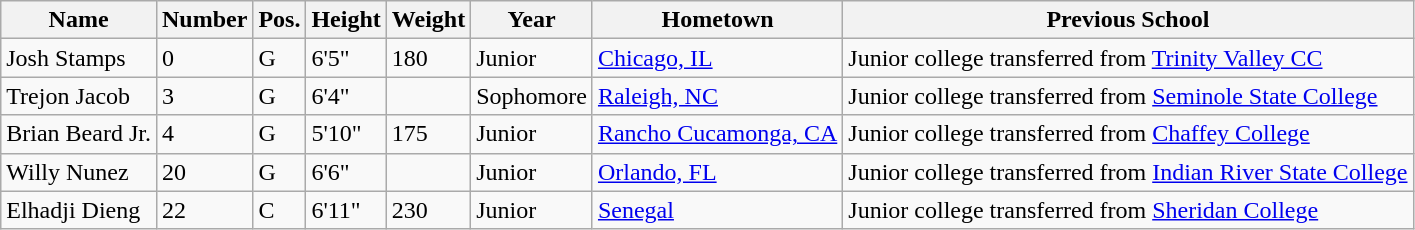<table class="wikitable sortable" border="1">
<tr>
<th>Name</th>
<th>Number</th>
<th>Pos.</th>
<th>Height</th>
<th>Weight</th>
<th>Year</th>
<th>Hometown</th>
<th class="unsortable">Previous School</th>
</tr>
<tr>
<td>Josh Stamps</td>
<td>0</td>
<td>G</td>
<td>6'5"</td>
<td>180</td>
<td>Junior</td>
<td><a href='#'>Chicago, IL</a></td>
<td>Junior college transferred from <a href='#'>Trinity Valley CC</a></td>
</tr>
<tr>
<td>Trejon Jacob</td>
<td>3</td>
<td>G</td>
<td>6'4"</td>
<td></td>
<td>Sophomore</td>
<td><a href='#'>Raleigh, NC</a></td>
<td>Junior college transferred from <a href='#'>Seminole State College</a></td>
</tr>
<tr>
<td>Brian Beard Jr.</td>
<td>4</td>
<td>G</td>
<td>5'10"</td>
<td>175</td>
<td>Junior</td>
<td><a href='#'>Rancho Cucamonga, CA</a></td>
<td>Junior college transferred from <a href='#'>Chaffey College</a></td>
</tr>
<tr>
<td>Willy Nunez</td>
<td>20</td>
<td>G</td>
<td>6'6"</td>
<td></td>
<td>Junior</td>
<td><a href='#'>Orlando, FL</a></td>
<td>Junior college transferred from <a href='#'>Indian River State College</a></td>
</tr>
<tr>
<td>Elhadji Dieng</td>
<td>22</td>
<td>C</td>
<td>6'11"</td>
<td>230</td>
<td>Junior</td>
<td><a href='#'>Senegal</a></td>
<td>Junior college transferred from <a href='#'>Sheridan College</a></td>
</tr>
</table>
